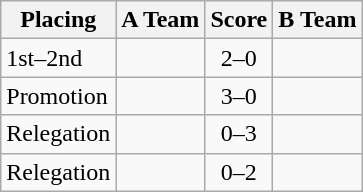<table class=wikitable style="border:1px solid #AAAAAA;">
<tr>
<th>Placing</th>
<th>A Team</th>
<th>Score</th>
<th>B Team</th>
</tr>
<tr>
<td>1st–2nd</td>
<td><strong></strong></td>
<td align="center">2–0</td>
<td></td>
</tr>
<tr>
<td>Promotion</td>
<td><strong></strong></td>
<td align="center">3–0</td>
<td></td>
</tr>
<tr>
<td>Relegation</td>
<td><em></em></td>
<td align="center">0–3</td>
<td><strong></strong></td>
</tr>
<tr>
<td>Relegation</td>
<td><em></em></td>
<td align="center">0–2</td>
<td><strong></strong></td>
</tr>
</table>
